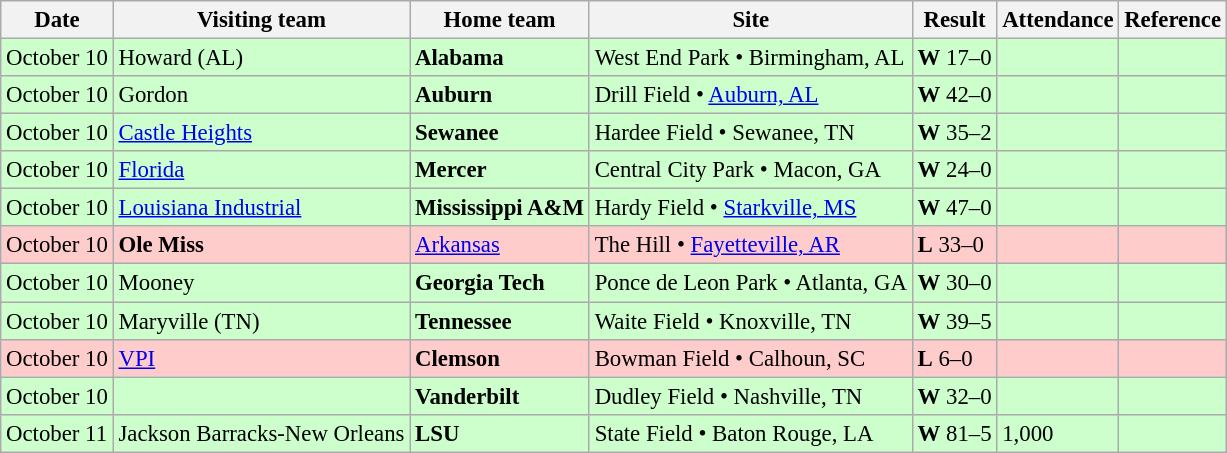<table class="wikitable" style="font-size:95%;">
<tr>
<th>Date</th>
<th>Visiting team</th>
<th>Home team</th>
<th>Site</th>
<th>Result</th>
<th>Attendance</th>
<th class="unsortable">Reference</th>
</tr>
<tr bgcolor=ccffcc>
<td>October 10</td>
<td>Howard (AL)</td>
<td><strong>Alabama</strong></td>
<td>West End Park • Birmingham, AL</td>
<td><strong>W</strong> 17–0</td>
<td></td>
<td></td>
</tr>
<tr bgcolor= ccffcc>
<td>October 10</td>
<td>Gordon</td>
<td><strong>Auburn</strong></td>
<td>Drill Field • <a href='#'>Auburn, AL</a></td>
<td><strong>W</strong> 42–0</td>
<td></td>
<td></td>
</tr>
<tr bgcolor=ccffcc>
<td>October 10</td>
<td><a href='#'>Castle Heights</a></td>
<td><strong>Sewanee</strong></td>
<td>Hardee Field • Sewanee, TN</td>
<td><strong>W</strong> 35–2</td>
<td></td>
<td></td>
</tr>
<tr bgcolor=ccffcc>
<td>October 10</td>
<td><a href='#'>Florida</a></td>
<td><strong>Mercer</strong></td>
<td>Central City Park • Macon, GA</td>
<td><strong>W</strong> 24–0</td>
<td></td>
<td></td>
</tr>
<tr bgcolor=ccffcc>
<td>October 10</td>
<td><a href='#'>Louisiana Industrial</a></td>
<td><strong>Mississippi A&M</strong></td>
<td>Hardy Field •  <a href='#'>Starkville, MS</a></td>
<td><strong>W</strong> 47–0</td>
<td></td>
<td></td>
</tr>
<tr bgcolor=ffcccc>
<td>October 10</td>
<td><strong>Ole Miss</strong></td>
<td><a href='#'>Arkansas</a></td>
<td>The Hill • <a href='#'>Fayetteville, AR</a></td>
<td><strong>L</strong> 33–0</td>
<td></td>
<td></td>
</tr>
<tr bgcolor=ccffcc>
<td>October 10</td>
<td>Mooney</td>
<td><strong>Georgia Tech</strong></td>
<td>Ponce de Leon Park • Atlanta, GA</td>
<td><strong>W</strong> 30–0</td>
<td></td>
<td></td>
</tr>
<tr bgcolor=ccffcc>
<td>October 10</td>
<td>Maryville (TN)</td>
<td><strong>Tennessee</strong></td>
<td>Waite Field • Knoxville, TN</td>
<td><strong>W</strong> 39–5</td>
<td></td>
<td></td>
</tr>
<tr bgcolor=ffcccc>
<td>October 10</td>
<td><a href='#'>VPI</a></td>
<td><strong>Clemson</strong></td>
<td>Bowman Field • Calhoun, SC</td>
<td><strong>L</strong> 6–0</td>
<td></td>
<td></td>
</tr>
<tr bgcolor=ccffcc>
<td>October 10</td>
<td></td>
<td><strong>Vanderbilt</strong></td>
<td>Dudley Field • Nashville, TN</td>
<td><strong>W</strong> 32–0</td>
<td></td>
<td></td>
</tr>
<tr bgcolor=ccffcc>
<td>October 11</td>
<td>Jackson Barracks-New Orleans</td>
<td><strong>LSU</strong></td>
<td>State Field • Baton Rouge, LA</td>
<td><strong>W</strong> 81–5</td>
<td>1,000</td>
<td></td>
</tr>
</table>
